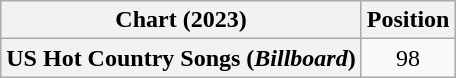<table class="wikitable sortable plainrowheaders" style="text-align:center">
<tr>
<th scope="col">Chart (2023)</th>
<th scope="col">Position</th>
</tr>
<tr>
<th scope="row">US Hot Country Songs (<em>Billboard</em>)</th>
<td>98</td>
</tr>
</table>
